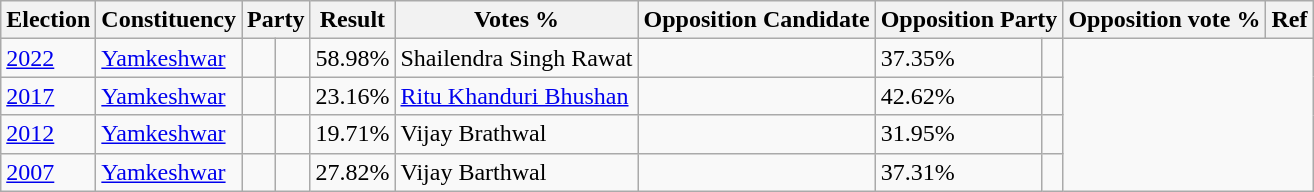<table class="wikitable sortable">
<tr>
<th>Election</th>
<th>Constituency</th>
<th colspan="2">Party</th>
<th>Result</th>
<th>Votes %</th>
<th>Opposition Candidate</th>
<th colspan="2">Opposition Party</th>
<th>Opposition vote %</th>
<th>Ref</th>
</tr>
<tr>
<td><a href='#'>2022</a></td>
<td><a href='#'>Yamkeshwar</a></td>
<td></td>
<td></td>
<td>58.98%</td>
<td>Shailendra Singh Rawat</td>
<td></td>
<td>37.35%</td>
<td></td>
</tr>
<tr>
<td><a href='#'>2017</a></td>
<td><a href='#'>Yamkeshwar</a></td>
<td></td>
<td></td>
<td>23.16%</td>
<td><a href='#'>Ritu Khanduri Bhushan</a></td>
<td></td>
<td>42.62%</td>
<td></td>
</tr>
<tr>
<td><a href='#'>2012</a></td>
<td><a href='#'>Yamkeshwar</a></td>
<td></td>
<td></td>
<td>19.71%</td>
<td>Vijay Brathwal</td>
<td></td>
<td>31.95%</td>
<td></td>
</tr>
<tr>
<td><a href='#'>2007</a></td>
<td><a href='#'>Yamkeshwar</a></td>
<td></td>
<td></td>
<td>27.82%</td>
<td>Vijay Barthwal</td>
<td></td>
<td>37.31%</td>
<td></td>
</tr>
</table>
